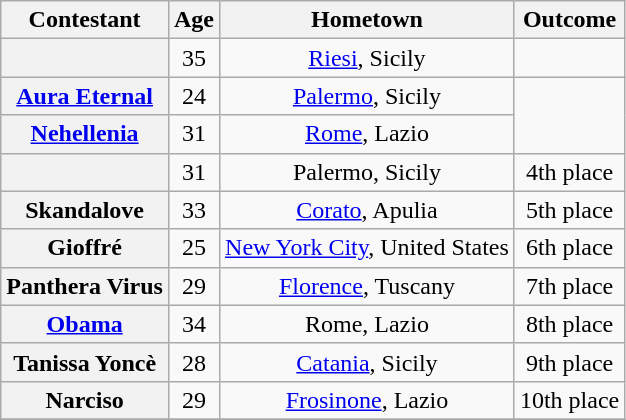<table class="wikitable sortable" style="text-align:center;">
<tr>
<th scope="col">Contestant</th>
<th scope="col">Age</th>
<th scope="col">Hometown</th>
<th scope="col">Outcome</th>
</tr>
<tr>
<th scope="row"></th>
<td>35</td>
<td><a href='#'>Riesi</a>, Sicily</td>
<td></td>
</tr>
<tr>
<th scope="row"><a href='#'>Aura Eternal</a></th>
<td>24</td>
<td><a href='#'>Palermo</a>, Sicily</td>
<td nowrap rowspan="2"></td>
</tr>
<tr>
<th scope="row"><a href='#'>Nehellenia</a></th>
<td>31</td>
<td><a href='#'>Rome</a>, Lazio</td>
</tr>
<tr>
<th scope="row"></th>
<td>31</td>
<td>Palermo, Sicily</td>
<td>4th place</td>
</tr>
<tr>
<th scope="row">Skandalove</th>
<td>33</td>
<td><a href='#'>Corato</a>, Apulia</td>
<td>5th place</td>
</tr>
<tr>
<th scope="row">Gioffré</th>
<td>25</td>
<td nowrap><a href='#'>New York City</a>, United States</td>
<td>6th place</td>
</tr>
<tr>
<th nowrap scope="row">Panthera Virus</th>
<td>29</td>
<td><a href='#'>Florence</a>, Tuscany</td>
<td>7th place</td>
</tr>
<tr>
<th scope="row"><a href='#'>Obama</a></th>
<td>34</td>
<td>Rome, Lazio</td>
<td>8th place</td>
</tr>
<tr>
<th scope="row">Tanissa Yoncè</th>
<td>28</td>
<td><a href='#'>Catania</a>, Sicily</td>
<td>9th place</td>
</tr>
<tr>
<th scope="row">Narciso</th>
<td>29</td>
<td><a href='#'>Frosinone</a>, Lazio</td>
<td>10th place</td>
</tr>
<tr>
</tr>
</table>
